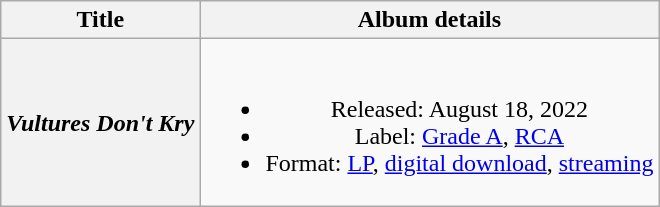<table class="wikitable plainrowheaders" style="text-align:center;">
<tr>
<th>Title</th>
<th>Album details</th>
</tr>
<tr>
<th scope="row"><em>Vultures Don't Kry</em></th>
<td><br><ul><li>Released: August 18, 2022</li><li>Label: <a href='#'>Grade A</a>, <a href='#'>RCA</a></li><li>Format: <a href='#'>LP</a>, <a href='#'>digital download</a>, <a href='#'>streaming</a></li></ul></td>
</tr>
</table>
